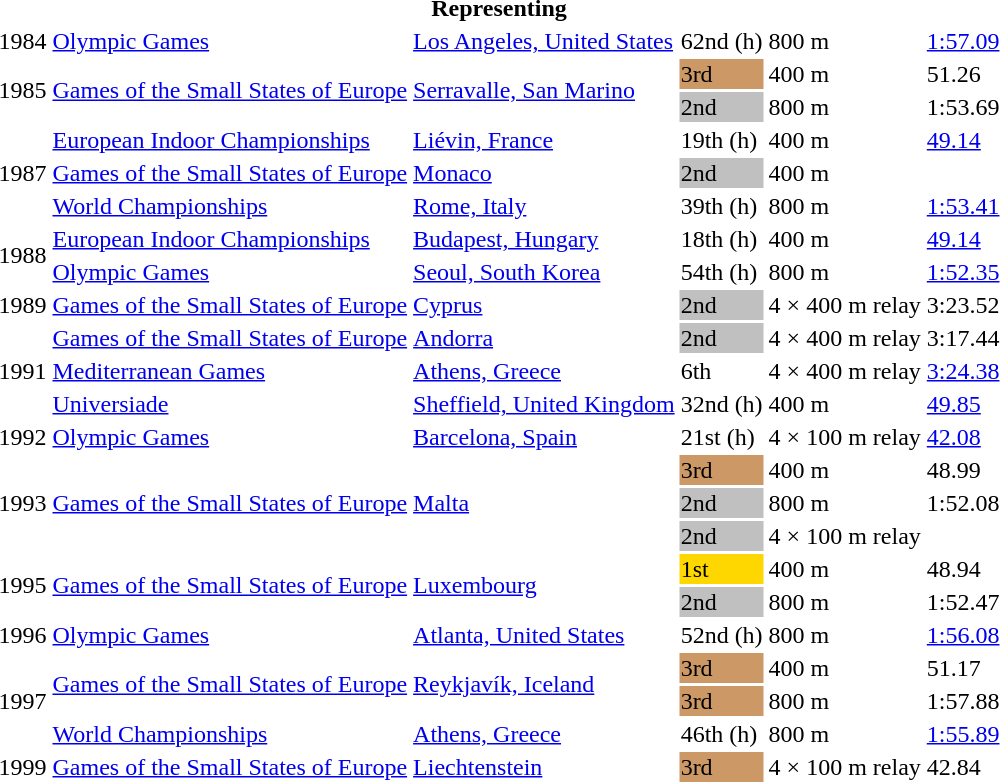<table>
<tr>
<th colspan="6">Representing </th>
</tr>
<tr>
<td>1984</td>
<td><a href='#'>Olympic Games</a></td>
<td><a href='#'>Los Angeles, United States</a></td>
<td>62nd (h)</td>
<td>800 m</td>
<td><a href='#'>1:57.09</a></td>
</tr>
<tr>
<td rowspan=2>1985</td>
<td rowspan=2><a href='#'>Games of the Small States of Europe</a></td>
<td rowspan=2><a href='#'>Serravalle, San Marino</a></td>
<td bgcolor=cc9966>3rd</td>
<td>400 m</td>
<td>51.26</td>
</tr>
<tr>
<td bgcolor=silver>2nd</td>
<td>800 m</td>
<td>1:53.69</td>
</tr>
<tr>
<td rowspan=3>1987</td>
<td><a href='#'>European Indoor Championships</a></td>
<td><a href='#'>Liévin, France</a></td>
<td>19th (h)</td>
<td>400 m</td>
<td><a href='#'>49.14</a></td>
</tr>
<tr>
<td><a href='#'>Games of the Small States of Europe</a></td>
<td><a href='#'>Monaco</a></td>
<td bgcolor=silver>2nd</td>
<td>400 m</td>
<td></td>
</tr>
<tr>
<td><a href='#'>World Championships</a></td>
<td><a href='#'>Rome, Italy</a></td>
<td>39th (h)</td>
<td>800 m</td>
<td><a href='#'>1:53.41</a></td>
</tr>
<tr>
<td rowspan=2>1988</td>
<td><a href='#'>European Indoor Championships</a></td>
<td><a href='#'>Budapest, Hungary</a></td>
<td>18th (h)</td>
<td>400 m</td>
<td><a href='#'>49.14</a></td>
</tr>
<tr>
<td><a href='#'>Olympic Games</a></td>
<td><a href='#'>Seoul, South Korea</a></td>
<td>54th (h)</td>
<td>800 m</td>
<td><a href='#'>1:52.35</a></td>
</tr>
<tr>
<td>1989</td>
<td><a href='#'>Games of the Small States of Europe</a></td>
<td><a href='#'>Cyprus</a></td>
<td bgcolor=silver>2nd</td>
<td>4 × 400 m relay</td>
<td>3:23.52</td>
</tr>
<tr>
<td rowspan=3>1991</td>
<td><a href='#'>Games of the Small States of Europe</a></td>
<td><a href='#'>Andorra</a></td>
<td bgcolor=silver>2nd</td>
<td>4 × 400 m relay</td>
<td>3:17.44</td>
</tr>
<tr>
<td><a href='#'>Mediterranean Games</a></td>
<td><a href='#'>Athens, Greece</a></td>
<td>6th</td>
<td>4 × 400 m relay</td>
<td><a href='#'>3:24.38</a></td>
</tr>
<tr>
<td><a href='#'>Universiade</a></td>
<td><a href='#'>Sheffield, United Kingdom</a></td>
<td>32nd (h)</td>
<td>400 m</td>
<td><a href='#'>49.85</a></td>
</tr>
<tr>
<td>1992</td>
<td><a href='#'>Olympic Games</a></td>
<td><a href='#'>Barcelona, Spain</a></td>
<td>21st (h)</td>
<td>4 × 100 m relay</td>
<td><a href='#'>42.08</a></td>
</tr>
<tr>
<td rowspan=3>1993</td>
<td rowspan=3><a href='#'>Games of the Small States of Europe</a></td>
<td rowspan=3><a href='#'>Malta</a></td>
<td bgcolor=cc9966>3rd</td>
<td>400 m</td>
<td>48.99</td>
</tr>
<tr>
<td bgcolor=silver>2nd</td>
<td>800 m</td>
<td>1:52.08</td>
</tr>
<tr>
<td bgcolor=silver>2nd</td>
<td>4 × 100 m relay</td>
<td></td>
</tr>
<tr>
<td rowspan=2>1995</td>
<td rowspan=2><a href='#'>Games of the Small States of Europe</a></td>
<td rowspan=2><a href='#'>Luxembourg</a></td>
<td bgcolor=gold>1st</td>
<td>400 m</td>
<td>48.94</td>
</tr>
<tr>
<td bgcolor=silver>2nd</td>
<td>800 m</td>
<td>1:52.47</td>
</tr>
<tr>
<td>1996</td>
<td><a href='#'>Olympic Games</a></td>
<td><a href='#'>Atlanta, United States</a></td>
<td>52nd (h)</td>
<td>800 m</td>
<td><a href='#'>1:56.08</a></td>
</tr>
<tr>
<td rowspan=3>1997</td>
<td rowspan=2><a href='#'>Games of the Small States of Europe</a></td>
<td rowspan=2><a href='#'>Reykjavík, Iceland</a></td>
<td bgcolor=cc9966>3rd</td>
<td>400 m</td>
<td>51.17</td>
</tr>
<tr>
<td bgcolor=cc9966>3rd</td>
<td>800 m</td>
<td>1:57.88</td>
</tr>
<tr>
<td><a href='#'>World Championships</a></td>
<td><a href='#'>Athens, Greece</a></td>
<td>46th (h)</td>
<td>800 m</td>
<td><a href='#'>1:55.89</a></td>
</tr>
<tr>
<td>1999</td>
<td><a href='#'>Games of the Small States of Europe</a></td>
<td><a href='#'>Liechtenstein</a></td>
<td bgcolor=cc9966>3rd</td>
<td>4 × 100 m relay</td>
<td>42.84</td>
</tr>
</table>
